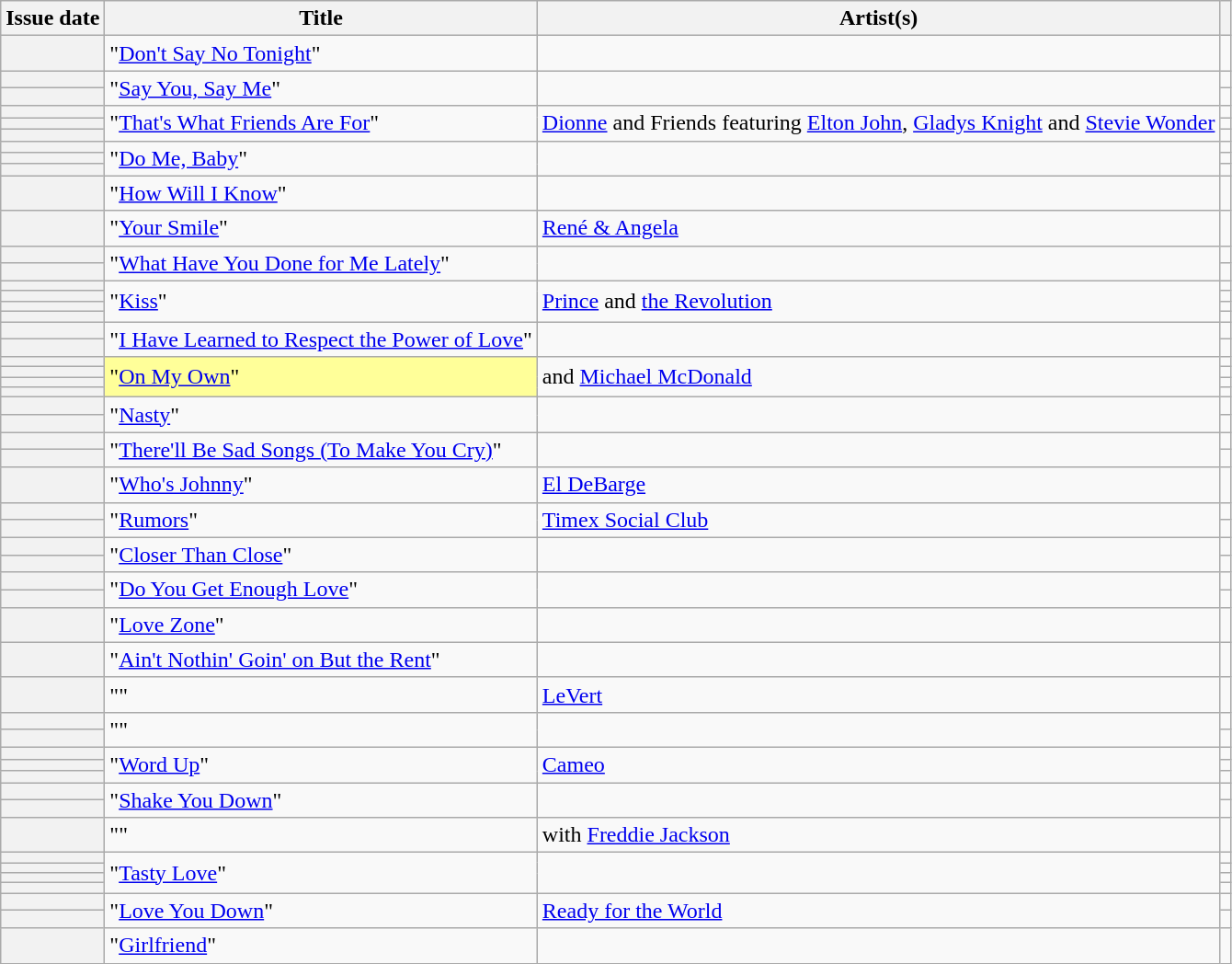<table class="wikitable sortable plainrowheaders">
<tr>
<th scope="col">Issue date</th>
<th scope="col">Title</th>
<th scope="col">Artist(s)</th>
<th scope="col" class="unsortable"></th>
</tr>
<tr>
<th scope=row></th>
<td>"<a href='#'>Don't Say No Tonight</a>"</td>
<td></td>
<td align=center></td>
</tr>
<tr>
<th scope=row></th>
<td rowspan="2">"<a href='#'>Say You, Say Me</a>"</td>
<td rowspan="2"></td>
<td align=center></td>
</tr>
<tr>
<th scope=row></th>
<td align=center></td>
</tr>
<tr>
<th scope=row></th>
<td rowspan="3">"<a href='#'>That's What Friends Are For</a>"</td>
<td rowspan="3"><a href='#'>Dionne</a> and Friends featuring <a href='#'>Elton John</a>, <a href='#'>Gladys Knight</a> and <a href='#'>Stevie Wonder</a></td>
<td align=center></td>
</tr>
<tr>
<th scope=row></th>
<td align=center></td>
</tr>
<tr>
<th scope=row></th>
<td align=center></td>
</tr>
<tr>
<th scope=row></th>
<td rowspan="3">"<a href='#'>Do Me, Baby</a>"</td>
<td rowspan="3"></td>
<td align=center></td>
</tr>
<tr>
<th scope=row></th>
<td align=center></td>
</tr>
<tr>
<th scope=row></th>
<td align=center></td>
</tr>
<tr>
<th scope=row></th>
<td>"<a href='#'>How Will I Know</a>"</td>
<td></td>
<td align=center></td>
</tr>
<tr>
<th scope=row></th>
<td>"<a href='#'>Your Smile</a>"</td>
<td><a href='#'>René & Angela</a></td>
<td align=center></td>
</tr>
<tr>
<th scope=row></th>
<td rowspan="2">"<a href='#'>What Have You Done for Me Lately</a>"</td>
<td rowspan="2"></td>
<td align=center></td>
</tr>
<tr>
<th scope=row></th>
<td align=center></td>
</tr>
<tr>
<th scope=row></th>
<td rowspan="4">"<a href='#'>Kiss</a>"</td>
<td rowspan="4"><a href='#'>Prince</a> and <a href='#'>the Revolution</a></td>
<td align=center></td>
</tr>
<tr>
<th scope=row></th>
<td align=center></td>
</tr>
<tr>
<th scope=row></th>
<td align=center></td>
</tr>
<tr>
<th scope=row></th>
<td align=center></td>
</tr>
<tr>
<th scope=row></th>
<td rowspan="2">"<a href='#'>I Have Learned to Respect the Power of Love</a>"</td>
<td rowspan="2"></td>
<td align=center></td>
</tr>
<tr>
<th scope=row></th>
<td align=center></td>
</tr>
<tr>
<th scope=row></th>
<td bgcolor=#FFFF99 rowspan="4">"<a href='#'>On My Own</a>" </td>
<td rowspan="4"> and <a href='#'>Michael McDonald</a></td>
<td align=center></td>
</tr>
<tr>
<th scope=row></th>
<td align=center></td>
</tr>
<tr>
<th scope=row></th>
<td align=center></td>
</tr>
<tr>
<th scope=row></th>
<td align=center></td>
</tr>
<tr>
<th scope=row></th>
<td rowspan="2">"<a href='#'>Nasty</a>"</td>
<td rowspan="2"></td>
<td align=center></td>
</tr>
<tr>
<th scope=row></th>
<td align=center></td>
</tr>
<tr>
<th scope=row></th>
<td rowspan="2">"<a href='#'>There'll Be Sad Songs (To Make You Cry)</a>"</td>
<td rowspan="2"></td>
<td align=center></td>
</tr>
<tr>
<th scope=row></th>
<td align=center></td>
</tr>
<tr>
<th scope=row></th>
<td>"<a href='#'>Who's Johnny</a>"</td>
<td><a href='#'>El DeBarge</a></td>
<td align=center></td>
</tr>
<tr>
<th scope=row></th>
<td rowspan="2">"<a href='#'>Rumors</a>"</td>
<td rowspan="2"><a href='#'>Timex Social Club</a></td>
<td align=center></td>
</tr>
<tr>
<th scope=row></th>
<td align=center></td>
</tr>
<tr>
<th scope=row></th>
<td rowspan="2">"<a href='#'>Closer Than Close</a>"</td>
<td rowspan="2"></td>
<td align=center></td>
</tr>
<tr>
<th scope=row></th>
<td align=center></td>
</tr>
<tr>
<th scope=row></th>
<td rowspan="2">"<a href='#'>Do You Get Enough Love</a>"</td>
<td rowspan="2"></td>
<td align=center></td>
</tr>
<tr>
<th scope=row></th>
<td align=center></td>
</tr>
<tr>
<th scope=row></th>
<td>"<a href='#'>Love Zone</a>"</td>
<td></td>
<td align=center></td>
</tr>
<tr>
<th scope=row></th>
<td>"<a href='#'>Ain't Nothin' Goin' on But the Rent</a>"</td>
<td></td>
<td align=center></td>
</tr>
<tr>
<th scope=row></th>
<td>""</td>
<td><a href='#'>LeVert</a></td>
<td align=center></td>
</tr>
<tr>
<th scope=row></th>
<td rowspan="2">""</td>
<td rowspan="2"></td>
<td align=center></td>
</tr>
<tr>
<th scope=row></th>
<td align=center></td>
</tr>
<tr>
<th scope=row></th>
<td rowspan="3">"<a href='#'>Word Up</a>"</td>
<td rowspan="3"><a href='#'>Cameo</a></td>
<td align=center></td>
</tr>
<tr>
<th scope=row></th>
<td align=center></td>
</tr>
<tr>
<th scope=row></th>
<td align=center></td>
</tr>
<tr>
<th scope=row></th>
<td rowspan="2">"<a href='#'>Shake You Down</a>"</td>
<td rowspan="2"></td>
<td align=center></td>
</tr>
<tr>
<th scope=row></th>
<td align=center></td>
</tr>
<tr>
<th scope=row></th>
<td>""</td>
<td> with <a href='#'>Freddie Jackson</a></td>
<td align=center></td>
</tr>
<tr>
<th scope=row></th>
<td rowspan="4">"<a href='#'>Tasty Love</a>"</td>
<td rowspan="4"></td>
<td align=center></td>
</tr>
<tr>
<th scope=row></th>
<td align=center></td>
</tr>
<tr>
<th scope=row></th>
<td align=center></td>
</tr>
<tr>
<th scope=row></th>
<td align=center></td>
</tr>
<tr>
<th scope=row></th>
<td rowspan="2">"<a href='#'>Love You Down</a>"</td>
<td rowspan="2"><a href='#'>Ready for the World</a></td>
<td align=center></td>
</tr>
<tr>
<th scope=row></th>
<td align=center></td>
</tr>
<tr>
<th scope=row></th>
<td>"<a href='#'>Girlfriend</a>"</td>
<td></td>
<td align=center></td>
</tr>
</table>
